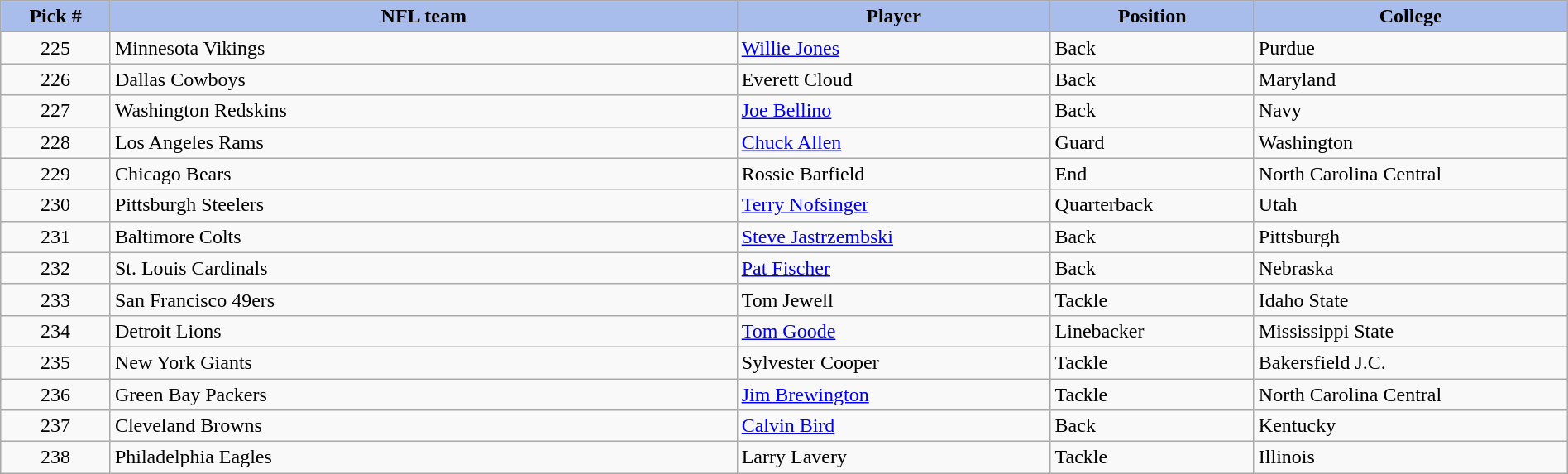<table class="wikitable sortable sortable" style="width: 100%">
<tr>
<th style="background:#A8BDEC;" width=7%>Pick #</th>
<th width=40% style="background:#A8BDEC;">NFL team</th>
<th width=20% style="background:#A8BDEC;">Player</th>
<th width=13% style="background:#A8BDEC;">Position</th>
<th style="background:#A8BDEC;">College</th>
</tr>
<tr>
<td align=center>225</td>
<td>Minnesota Vikings</td>
<td><a href='#'>Willie Jones</a></td>
<td>Back</td>
<td>Purdue</td>
</tr>
<tr>
<td align=center>226</td>
<td>Dallas Cowboys</td>
<td>Everett Cloud</td>
<td>Back</td>
<td>Maryland</td>
</tr>
<tr>
<td align=center>227</td>
<td>Washington Redskins</td>
<td><a href='#'>Joe Bellino</a></td>
<td>Back</td>
<td>Navy</td>
</tr>
<tr>
<td align=center>228</td>
<td>Los Angeles Rams</td>
<td><a href='#'>Chuck Allen</a></td>
<td>Guard</td>
<td>Washington</td>
</tr>
<tr>
<td align=center>229</td>
<td>Chicago Bears</td>
<td>Rossie Barfield</td>
<td>End</td>
<td>North Carolina Central</td>
</tr>
<tr>
<td align=center>230</td>
<td>Pittsburgh Steelers</td>
<td><a href='#'>Terry Nofsinger</a></td>
<td>Quarterback</td>
<td>Utah</td>
</tr>
<tr>
<td align=center>231</td>
<td>Baltimore Colts</td>
<td><a href='#'>Steve Jastrzembski</a></td>
<td>Back</td>
<td>Pittsburgh</td>
</tr>
<tr>
<td align=center>232</td>
<td>St. Louis Cardinals</td>
<td><a href='#'>Pat Fischer</a></td>
<td>Back</td>
<td>Nebraska</td>
</tr>
<tr>
<td align=center>233</td>
<td>San Francisco 49ers</td>
<td>Tom Jewell</td>
<td>Tackle</td>
<td>Idaho State</td>
</tr>
<tr>
<td align=center>234</td>
<td>Detroit Lions</td>
<td><a href='#'>Tom Goode</a></td>
<td>Linebacker</td>
<td>Mississippi State</td>
</tr>
<tr>
<td align=center>235</td>
<td>New York Giants</td>
<td>Sylvester Cooper</td>
<td>Tackle</td>
<td>Bakersfield J.C.</td>
</tr>
<tr>
<td align=center>236</td>
<td>Green Bay Packers</td>
<td><a href='#'>Jim Brewington</a></td>
<td>Tackle</td>
<td>North Carolina Central</td>
</tr>
<tr>
<td align=center>237</td>
<td>Cleveland Browns</td>
<td><a href='#'>Calvin Bird</a></td>
<td>Back</td>
<td>Kentucky</td>
</tr>
<tr>
<td align=center>238</td>
<td>Philadelphia Eagles</td>
<td>Larry Lavery</td>
<td>Tackle</td>
<td>Illinois</td>
</tr>
</table>
